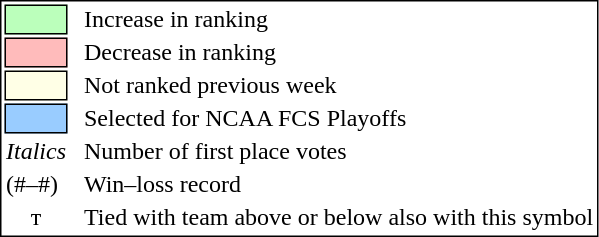<table style="border:1px solid black;">
<tr>
<td style="background:#bbffbb; width:20px; border:1px solid black;"></td>
<td> </td>
<td>Increase in ranking</td>
</tr>
<tr>
<td style="background:#ffbbbb; width:20px; border:1px solid black;"></td>
<td> </td>
<td>Decrease in ranking</td>
</tr>
<tr>
<td style="background:#FFFFE6; width:20px; border:1px solid black;"></td>
<td> </td>
<td>Not ranked previous week</td>
</tr>
<tr>
<td style="background:#9cf; width:20px; border:1px solid black;"></td>
<td> </td>
<td>Selected for NCAA FCS Playoffs</td>
</tr>
<tr>
<td><em>Italics</em></td>
<td> </td>
<td>Number of first place votes</td>
</tr>
<tr>
<td>(#–#)</td>
<td> </td>
<td>Win–loss record</td>
</tr>
<tr>
<td align="center">т</td>
<td> </td>
<td>Tied with team above or below also with this symbol</td>
</tr>
</table>
